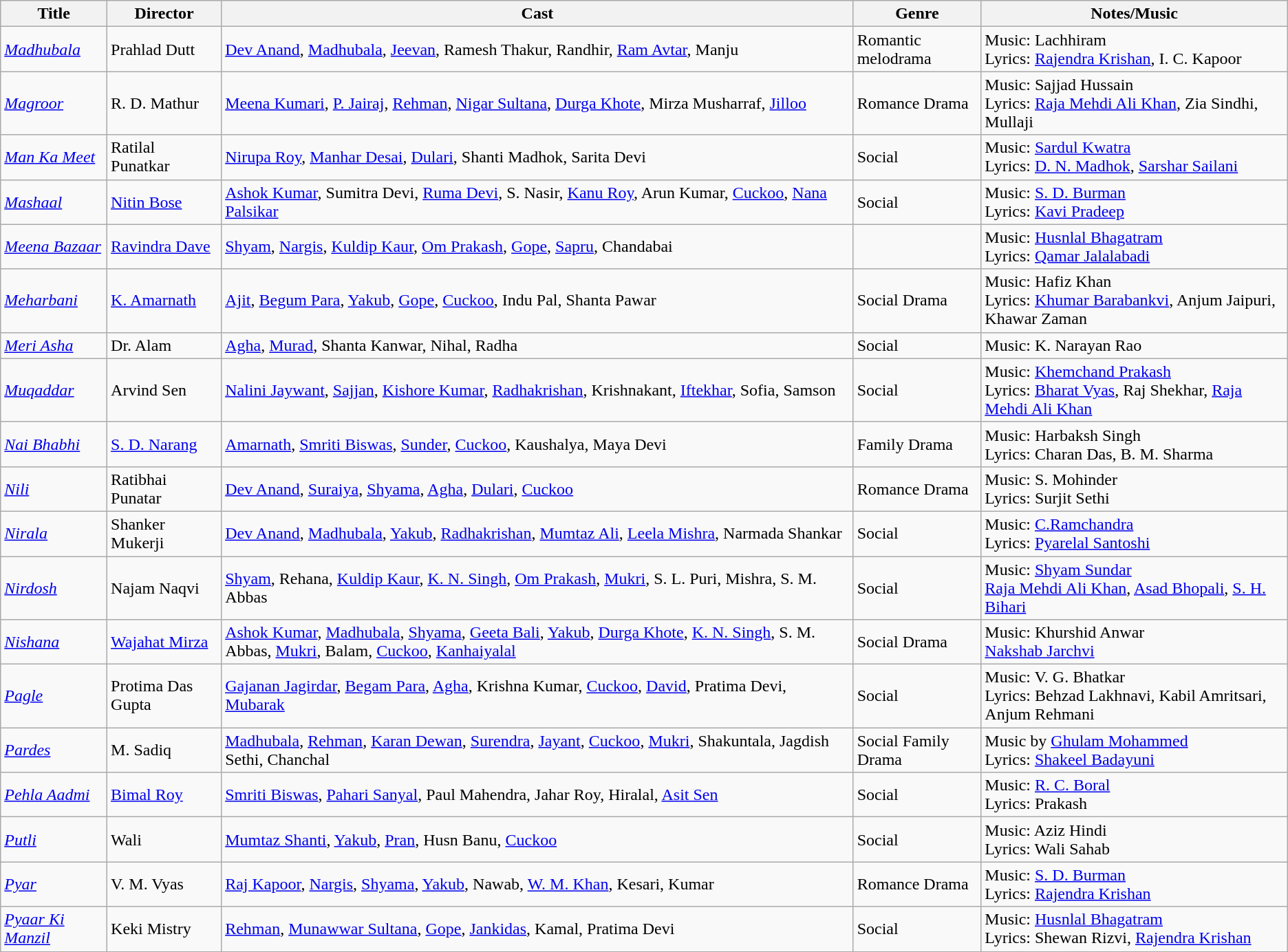<table class="wikitable">
<tr>
<th>Title</th>
<th>Director</th>
<th>Cast</th>
<th>Genre</th>
<th>Notes/Music</th>
</tr>
<tr>
<td><em><a href='#'>Madhubala</a></em></td>
<td>Prahlad Dutt</td>
<td><a href='#'>Dev Anand</a>, <a href='#'>Madhubala</a>, <a href='#'>Jeevan</a>, Ramesh Thakur, Randhir, <a href='#'>Ram Avtar</a>, Manju</td>
<td>Romantic melodrama</td>
<td>Music: Lachhiram<br>Lyrics: <a href='#'>Rajendra Krishan</a>, I. C. Kapoor</td>
</tr>
<tr>
<td><em><a href='#'>Magroor</a></em></td>
<td>R. D. Mathur</td>
<td><a href='#'>Meena Kumari</a>, <a href='#'>P. Jairaj</a>, <a href='#'>Rehman</a>, <a href='#'>Nigar Sultana</a>, <a href='#'>Durga Khote</a>, Mirza Musharraf, <a href='#'>Jilloo</a></td>
<td>Romance Drama</td>
<td>Music: Sajjad Hussain<br>Lyrics: <a href='#'>Raja Mehdi Ali Khan</a>, Zia Sindhi, Mullaji</td>
</tr>
<tr>
<td><em><a href='#'>Man Ka Meet</a></em></td>
<td>Ratilal Punatkar</td>
<td><a href='#'>Nirupa Roy</a>, <a href='#'>Manhar Desai</a>, <a href='#'>Dulari</a>, Shanti Madhok, Sarita Devi</td>
<td>Social</td>
<td>Music: <a href='#'>Sardul Kwatra</a><br>Lyrics: <a href='#'>D. N. Madhok</a>, <a href='#'>Sarshar Sailani</a></td>
</tr>
<tr>
<td><em><a href='#'>Mashaal</a></em></td>
<td><a href='#'>Nitin Bose</a></td>
<td><a href='#'>Ashok Kumar</a>, Sumitra Devi, <a href='#'>Ruma Devi</a>, S. Nasir, <a href='#'>Kanu Roy</a>, Arun Kumar, <a href='#'>Cuckoo</a>, <a href='#'>Nana Palsikar</a></td>
<td>Social</td>
<td>Music: <a href='#'>S. D. Burman</a><br>Lyrics: <a href='#'>Kavi Pradeep</a></td>
</tr>
<tr>
<td><em><a href='#'>Meena Bazaar</a></em></td>
<td><a href='#'>Ravindra Dave</a></td>
<td><a href='#'>Shyam</a>, <a href='#'>Nargis</a>, <a href='#'>Kuldip Kaur</a>, <a href='#'>Om Prakash</a>, <a href='#'>Gope</a>, <a href='#'>Sapru</a>, Chandabai</td>
<td></td>
<td>Music: <a href='#'>Husnlal Bhagatram</a><br>Lyrics: <a href='#'>Qamar Jalalabadi</a></td>
</tr>
<tr>
<td><em><a href='#'>Meharbani</a></em></td>
<td><a href='#'>K. Amarnath</a></td>
<td><a href='#'>Ajit</a>, <a href='#'>Begum Para</a>, <a href='#'>Yakub</a>, <a href='#'>Gope</a>, <a href='#'>Cuckoo</a>, Indu Pal, Shanta Pawar</td>
<td>Social Drama</td>
<td>Music: Hafiz Khan<br>Lyrics: <a href='#'>Khumar Barabankvi</a>, Anjum Jaipuri, Khawar Zaman</td>
</tr>
<tr>
<td><em><a href='#'>Meri Asha</a></em></td>
<td>Dr. Alam</td>
<td><a href='#'>Agha</a>, <a href='#'>Murad</a>, Shanta Kanwar, Nihal, Radha</td>
<td>Social</td>
<td>Music: K. Narayan Rao</td>
</tr>
<tr>
<td><em><a href='#'>Muqaddar</a></em></td>
<td>Arvind Sen</td>
<td><a href='#'>Nalini Jaywant</a>, <a href='#'>Sajjan</a>, <a href='#'>Kishore Kumar</a>, <a href='#'>Radhakrishan</a>, Krishnakant, <a href='#'>Iftekhar</a>, Sofia, Samson</td>
<td>Social</td>
<td>Music: <a href='#'>Khemchand Prakash</a><br>Lyrics: <a href='#'>Bharat Vyas</a>, Raj Shekhar, <a href='#'>Raja Mehdi Ali Khan</a></td>
</tr>
<tr>
<td><em><a href='#'>Nai Bhabhi</a></em></td>
<td><a href='#'>S. D. Narang</a></td>
<td><a href='#'>Amarnath</a>, <a href='#'>Smriti Biswas</a>, <a href='#'>Sunder</a>, <a href='#'>Cuckoo</a>, Kaushalya, Maya Devi</td>
<td>Family Drama</td>
<td>Music: Harbaksh Singh<br>Lyrics: Charan Das, B. M. Sharma</td>
</tr>
<tr>
<td><em><a href='#'>Nili</a></em></td>
<td>Ratibhai Punatar</td>
<td><a href='#'>Dev Anand</a>, <a href='#'>Suraiya</a>, <a href='#'>Shyama</a>, <a href='#'>Agha</a>, <a href='#'>Dulari</a>, <a href='#'>Cuckoo</a></td>
<td>Romance Drama</td>
<td>Music: S. Mohinder<br>Lyrics: Surjit Sethi</td>
</tr>
<tr>
<td><em><a href='#'>Nirala</a></em></td>
<td>Shanker Mukerji</td>
<td><a href='#'>Dev Anand</a>, <a href='#'>Madhubala</a>, <a href='#'>Yakub</a>, <a href='#'>Radhakrishan</a>, <a href='#'>Mumtaz Ali</a>, <a href='#'>Leela Mishra</a>, Narmada Shankar</td>
<td>Social</td>
<td>Music: <a href='#'>C.Ramchandra</a><br>Lyrics: <a href='#'>Pyarelal Santoshi</a></td>
</tr>
<tr>
<td><em><a href='#'>Nirdosh</a></em></td>
<td>Najam Naqvi</td>
<td><a href='#'>Shyam</a>, Rehana, <a href='#'>Kuldip Kaur</a>, <a href='#'>K. N. Singh</a>, <a href='#'>Om Prakash</a>, <a href='#'>Mukri</a>, S. L. Puri, Mishra, S. M. Abbas</td>
<td>Social</td>
<td>Music: <a href='#'>Shyam Sundar</a><br><a href='#'>Raja Mehdi Ali Khan</a>, <a href='#'>Asad Bhopali</a>, <a href='#'>S. H. Bihari</a></td>
</tr>
<tr>
<td><em><a href='#'>Nishana</a></em></td>
<td><a href='#'>Wajahat Mirza</a></td>
<td><a href='#'>Ashok Kumar</a>, <a href='#'>Madhubala</a>, <a href='#'>Shyama</a>, <a href='#'>Geeta Bali</a>, <a href='#'>Yakub</a>, <a href='#'>Durga Khote</a>, <a href='#'>K. N. Singh</a>, S. M. Abbas, <a href='#'>Mukri</a>, Balam, <a href='#'>Cuckoo</a>, <a href='#'>Kanhaiyalal</a></td>
<td>Social Drama</td>
<td>Music: Khurshid Anwar<br><a href='#'>Nakshab Jarchvi</a></td>
</tr>
<tr>
<td><em><a href='#'>Pagle</a></em></td>
<td>Protima Das Gupta</td>
<td><a href='#'>Gajanan Jagirdar</a>, <a href='#'>Begam Para</a>, <a href='#'>Agha</a>, Krishna Kumar, <a href='#'>Cuckoo</a>, <a href='#'>David</a>, Pratima Devi, <a href='#'>Mubarak</a></td>
<td>Social</td>
<td>Music: V. G. Bhatkar<br>Lyrics: Behzad Lakhnavi, Kabil Amritsari, Anjum Rehmani</td>
</tr>
<tr>
<td><em><a href='#'>Pardes</a></em></td>
<td>M. Sadiq</td>
<td><a href='#'>Madhubala</a>, <a href='#'>Rehman</a>, <a href='#'>Karan Dewan</a>, <a href='#'>Surendra</a>, <a href='#'>Jayant</a>, <a href='#'>Cuckoo</a>, <a href='#'>Mukri</a>, Shakuntala, Jagdish Sethi, Chanchal</td>
<td>Social Family Drama</td>
<td>Music by <a href='#'>Ghulam Mohammed</a><br>Lyrics: <a href='#'>Shakeel Badayuni</a></td>
</tr>
<tr>
<td><em><a href='#'>Pehla Aadmi</a></em></td>
<td><a href='#'>Bimal Roy</a></td>
<td><a href='#'>Smriti Biswas</a>, <a href='#'>Pahari Sanyal</a>, Paul Mahendra, Jahar Roy, Hiralal, <a href='#'>Asit Sen</a></td>
<td>Social</td>
<td>Music: <a href='#'>R. C. Boral</a><br>Lyrics: Prakash</td>
</tr>
<tr>
<td><em><a href='#'>Putli</a></em></td>
<td>Wali</td>
<td><a href='#'>Mumtaz Shanti</a>, <a href='#'>Yakub</a>, <a href='#'>Pran</a>, Husn Banu, <a href='#'>Cuckoo</a></td>
<td>Social</td>
<td>Music: Aziz Hindi<br>Lyrics: Wali Sahab</td>
</tr>
<tr>
<td><em><a href='#'>Pyar</a></em></td>
<td>V. M. Vyas</td>
<td><a href='#'>Raj Kapoor</a>, <a href='#'>Nargis</a>, <a href='#'>Shyama</a>, <a href='#'>Yakub</a>, Nawab, <a href='#'>W. M. Khan</a>, Kesari, Kumar</td>
<td>Romance Drama</td>
<td>Music: <a href='#'>S. D. Burman</a><br>Lyrics: <a href='#'>Rajendra Krishan</a></td>
</tr>
<tr>
<td><em><a href='#'>Pyaar Ki Manzil</a></em></td>
<td>Keki Mistry</td>
<td><a href='#'>Rehman</a>, <a href='#'>Munawwar Sultana</a>, <a href='#'>Gope</a>, <a href='#'>Jankidas</a>, Kamal, Pratima Devi</td>
<td>Social</td>
<td>Music: <a href='#'>Husnlal Bhagatram</a><br>Lyrics: Shewan Rizvi, <a href='#'>Rajendra Krishan</a></td>
</tr>
<tr>
</tr>
</table>
